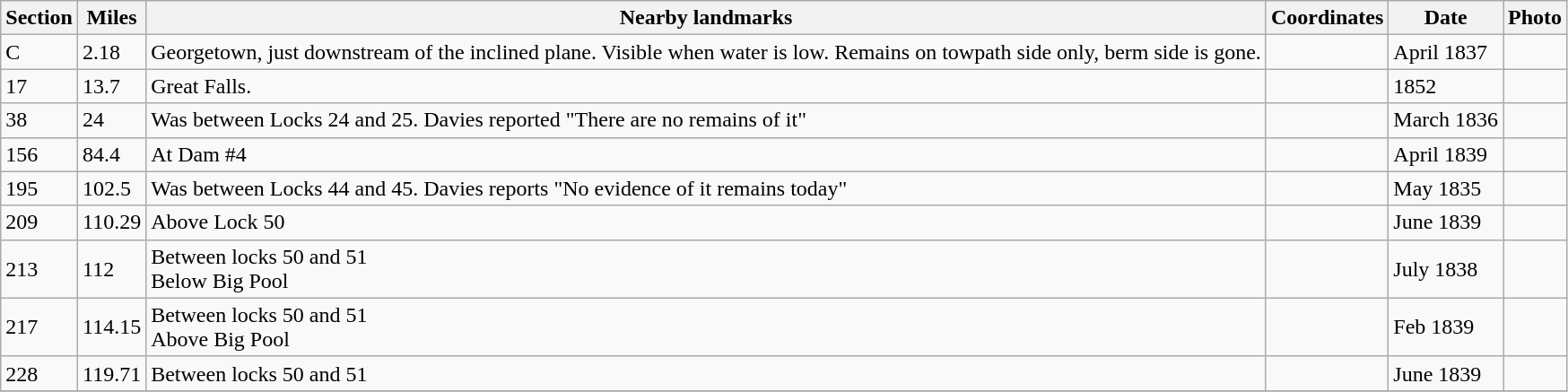<table class="wikitable collapsible collapsed">
<tr>
<th>Section</th>
<th>Miles</th>
<th>Nearby landmarks</th>
<th>Coordinates</th>
<th>Date</th>
<th>Photo</th>
</tr>
<tr>
<td>C</td>
<td>2.18</td>
<td>Georgetown, just downstream of the inclined plane. Visible when water is low. Remains on towpath side only, berm side is gone.</td>
<td></td>
<td>April 1837</td>
<td></td>
</tr>
<tr>
<td>17</td>
<td>13.7</td>
<td>Great Falls.</td>
<td></td>
<td>1852</td>
<td></td>
</tr>
<tr>
<td>38</td>
<td>24</td>
<td>Was between Locks 24 and 25. Davies reported "There are no remains of it"</td>
<td></td>
<td>March 1836</td>
<td></td>
</tr>
<tr>
<td>156</td>
<td>84.4</td>
<td>At Dam #4</td>
<td></td>
<td>April 1839</td>
<td></td>
</tr>
<tr>
<td>195</td>
<td>102.5</td>
<td>Was between Locks 44 and 45. Davies reports "No evidence of it remains today"</td>
<td></td>
<td>May 1835</td>
<td></td>
</tr>
<tr>
<td>209</td>
<td>110.29</td>
<td>Above Lock 50</td>
<td></td>
<td>June 1839</td>
<td></td>
</tr>
<tr>
<td>213</td>
<td>112</td>
<td>Between locks 50 and 51<br>Below Big Pool</td>
<td></td>
<td>July 1838</td>
<td></td>
</tr>
<tr>
<td>217</td>
<td>114.15</td>
<td>Between locks 50 and 51<br>Above Big Pool</td>
<td></td>
<td>Feb 1839</td>
<td></td>
</tr>
<tr>
<td>228</td>
<td>119.71</td>
<td>Between locks 50 and 51</td>
<td></td>
<td>June 1839</td>
<td></td>
</tr>
<tr>
</tr>
</table>
